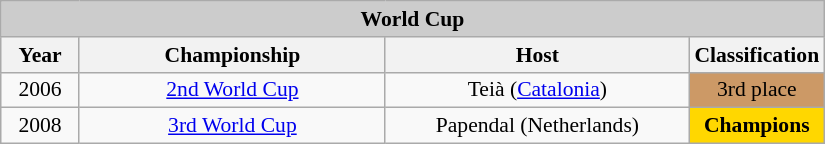<table class="wikitable" style=font-size:90% width=550>
<tr align=center style="background:#cccccc;">
<td colspan=4><strong>World Cup</strong></td>
</tr>
<tr align=center style="background:#eeeeee;">
<th width=10%>Year</th>
<th width=40%>Championship</th>
<th width=40%>Host</th>
<th width=10%>Classification</th>
</tr>
<tr align=center>
<td>2006</td>
<td><a href='#'>2nd World Cup</a></td>
<td>Teià (<a href='#'>Catalonia</a>)</td>
<td style="background:#cc9966;" align="center">3rd place</td>
</tr>
<tr align=center>
<td>2008</td>
<td><a href='#'>3rd World Cup</a></td>
<td>Papendal (Netherlands)</td>
<td style="background:gold;" align="center"><strong>Champions</strong></td>
</tr>
</table>
